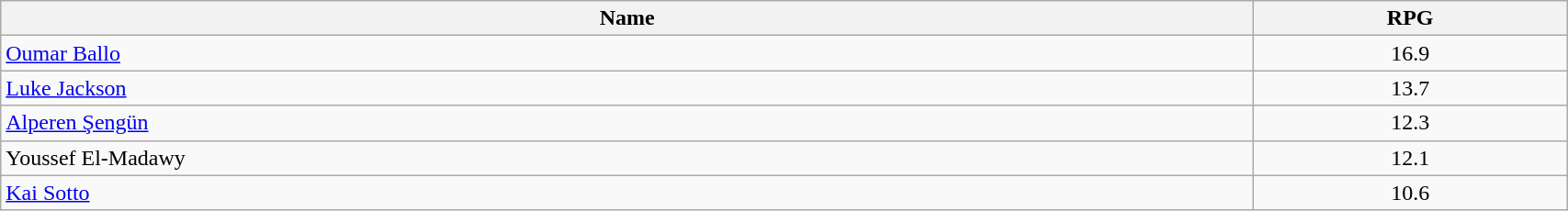<table class=wikitable width="90%">
<tr>
<th width="80%">Name</th>
<th width="20%">RPG</th>
</tr>
<tr>
<td> <a href='#'>Oumar Ballo</a></td>
<td align=center>16.9</td>
</tr>
<tr>
<td> <a href='#'>Luke Jackson</a></td>
<td align=center>13.7</td>
</tr>
<tr>
<td> <a href='#'>Alperen Şengün</a></td>
<td align=center>12.3</td>
</tr>
<tr>
<td> Youssef El-Madawy</td>
<td align=center>12.1</td>
</tr>
<tr>
<td> <a href='#'>Kai Sotto</a></td>
<td align=center>10.6</td>
</tr>
</table>
